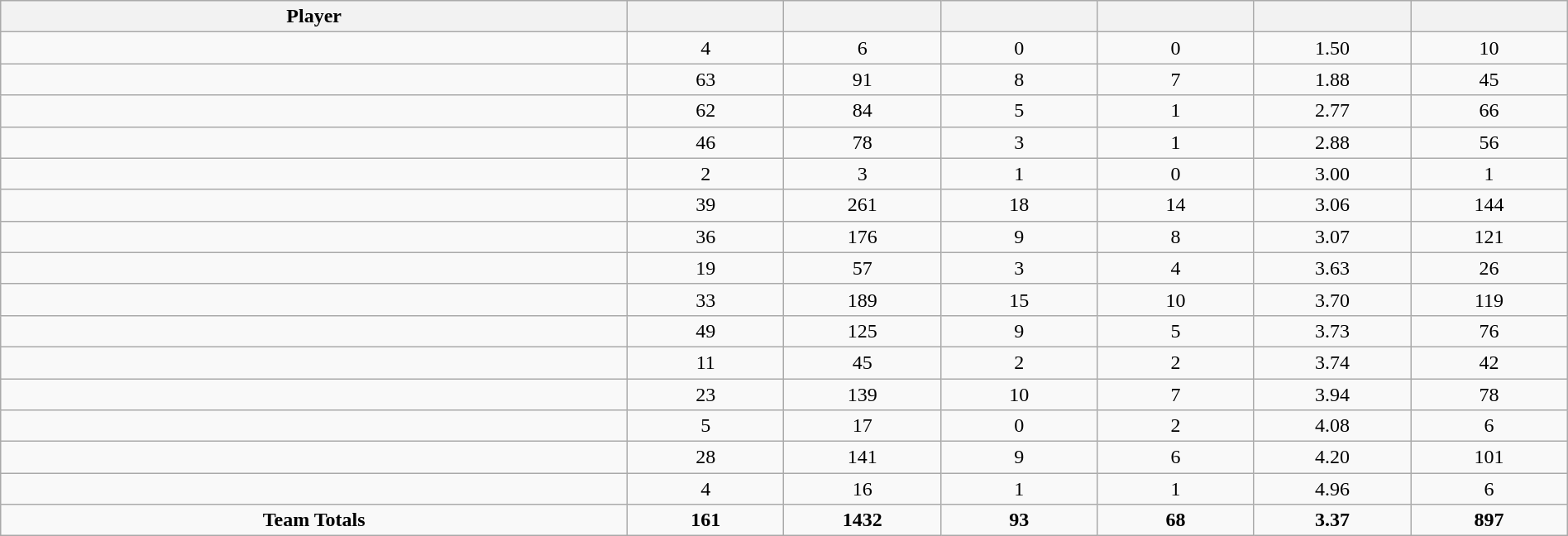<table class="wikitable sortable" style="text-align:center;" width="100%">
<tr>
<th width="40%">Player</th>
<th width="10%"></th>
<th width="10%" data-sort-type="number"></th>
<th width="10%"></th>
<th width="10%"></th>
<th width="10%"></th>
<th width="10%"></th>
</tr>
<tr>
<td></td>
<td>4</td>
<td>6</td>
<td>0</td>
<td>0</td>
<td>1.50</td>
<td>10</td>
</tr>
<tr>
<td></td>
<td>63</td>
<td>91</td>
<td>8</td>
<td>7</td>
<td>1.88</td>
<td>45</td>
</tr>
<tr>
<td></td>
<td>62</td>
<td>84</td>
<td>5</td>
<td>1</td>
<td>2.77</td>
<td>66</td>
</tr>
<tr>
<td></td>
<td>46</td>
<td>78</td>
<td>3</td>
<td>1</td>
<td>2.88</td>
<td>56</td>
</tr>
<tr>
<td></td>
<td>2</td>
<td>3</td>
<td>1</td>
<td>0</td>
<td>3.00</td>
<td>1</td>
</tr>
<tr>
<td></td>
<td>39</td>
<td>261</td>
<td>18</td>
<td>14</td>
<td>3.06</td>
<td>144</td>
</tr>
<tr>
<td></td>
<td>36</td>
<td>176</td>
<td>9</td>
<td>8</td>
<td>3.07</td>
<td>121</td>
</tr>
<tr>
<td></td>
<td>19</td>
<td>57</td>
<td>3</td>
<td>4</td>
<td>3.63</td>
<td>26</td>
</tr>
<tr>
<td></td>
<td>33</td>
<td>189</td>
<td>15</td>
<td>10</td>
<td>3.70</td>
<td>119</td>
</tr>
<tr>
<td></td>
<td>49</td>
<td>125</td>
<td>9</td>
<td>5</td>
<td>3.73</td>
<td>76</td>
</tr>
<tr>
<td></td>
<td>11</td>
<td>45</td>
<td>2</td>
<td>2</td>
<td>3.74</td>
<td>42</td>
</tr>
<tr>
<td></td>
<td>23</td>
<td>139</td>
<td>10</td>
<td>7</td>
<td>3.94</td>
<td>78</td>
</tr>
<tr>
<td></td>
<td>5</td>
<td>17</td>
<td>0</td>
<td>2</td>
<td>4.08</td>
<td>6</td>
</tr>
<tr>
<td></td>
<td>28</td>
<td>141</td>
<td>9</td>
<td>6</td>
<td>4.20</td>
<td>101</td>
</tr>
<tr>
<td></td>
<td>4</td>
<td>16</td>
<td>1</td>
<td>1</td>
<td>4.96</td>
<td>6</td>
</tr>
<tr>
<td><strong>Team Totals</strong></td>
<td><strong>161</strong></td>
<td><strong>1432</strong></td>
<td><strong>93</strong></td>
<td><strong>68</strong></td>
<td><strong>3.37</strong></td>
<td><strong>897</strong></td>
</tr>
</table>
